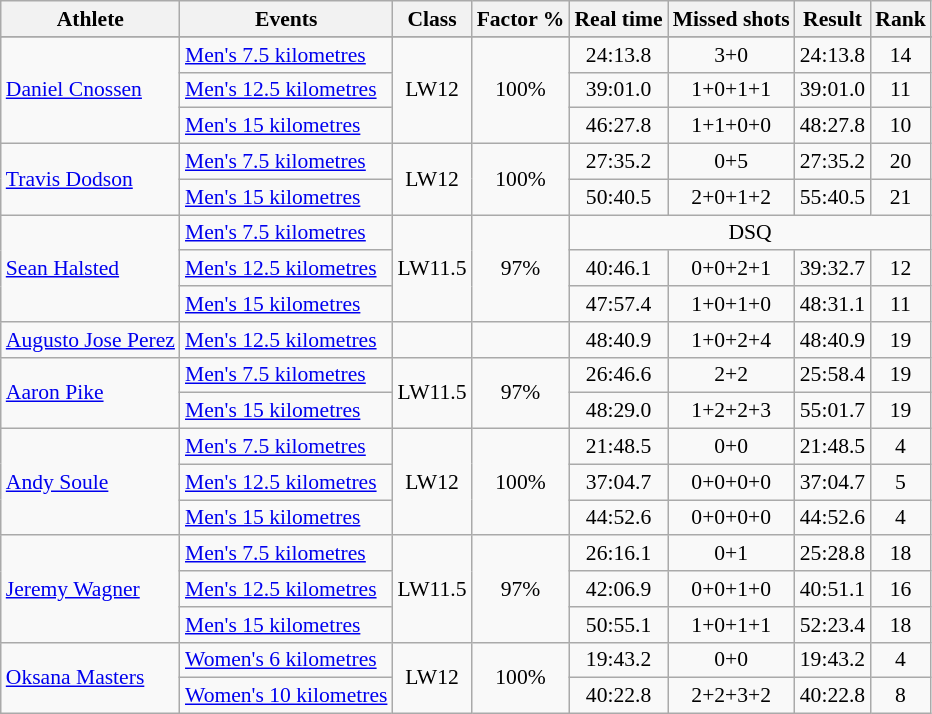<table class="wikitable" style="font-size:90%">
<tr>
<th>Athlete</th>
<th>Events</th>
<th>Class</th>
<th>Factor %</th>
<th>Real time</th>
<th>Missed shots</th>
<th>Result</th>
<th>Rank</th>
</tr>
<tr>
</tr>
<tr>
<td rowspan=3><a href='#'>Daniel Cnossen</a></td>
<td><a href='#'>Men's 7.5 kilometres</a></td>
<td align=center rowspan=3>LW12</td>
<td align=center rowspan=3>100%</td>
<td align=center>24:13.8</td>
<td align=center>3+0</td>
<td align=center>24:13.8</td>
<td align=center>14</td>
</tr>
<tr>
<td><a href='#'>Men's 12.5 kilometres</a></td>
<td align=center>39:01.0</td>
<td align=center>1+0+1+1</td>
<td align=center>39:01.0</td>
<td align=center>11</td>
</tr>
<tr>
<td><a href='#'>Men's 15 kilometres</a></td>
<td align=center>46:27.8</td>
<td align=center>1+1+0+0</td>
<td align=center>48:27.8</td>
<td align=center>10</td>
</tr>
<tr>
<td rowspan=2><a href='#'>Travis Dodson</a></td>
<td><a href='#'>Men's 7.5 kilometres</a></td>
<td align=center rowspan=2>LW12</td>
<td align=center rowspan=2>100%</td>
<td align=center>27:35.2</td>
<td align=center>0+5</td>
<td align=center>27:35.2</td>
<td align=center>20</td>
</tr>
<tr>
<td><a href='#'>Men's 15 kilometres</a></td>
<td align=center>50:40.5</td>
<td align=center>2+0+1+2</td>
<td align=center>55:40.5</td>
<td align=center>21</td>
</tr>
<tr>
<td rowspan=3><a href='#'>Sean Halsted</a></td>
<td><a href='#'>Men's 7.5 kilometres</a></td>
<td align=center rowspan=3>LW11.5</td>
<td align=center rowspan=3>97%</td>
<td align=center colspan=4>DSQ</td>
</tr>
<tr>
<td><a href='#'>Men's 12.5 kilometres</a></td>
<td align=center>40:46.1</td>
<td align=center>0+0+2+1</td>
<td align=center>39:32.7</td>
<td align=center>12</td>
</tr>
<tr>
<td><a href='#'>Men's 15 kilometres</a></td>
<td align=center>47:57.4</td>
<td align=center>1+0+1+0</td>
<td align=center>48:31.1</td>
<td align=center>11</td>
</tr>
<tr>
<td><a href='#'>Augusto Jose Perez</a></td>
<td><a href='#'>Men's 12.5 kilometres</a></td>
<td align=center></td>
<td align=center></td>
<td align=center>48:40.9</td>
<td align=center>1+0+2+4</td>
<td align=center>48:40.9</td>
<td align=center>19</td>
</tr>
<tr>
<td rowspan=2><a href='#'>Aaron Pike</a></td>
<td><a href='#'>Men's 7.5 kilometres</a></td>
<td align=center rowspan=2>LW11.5</td>
<td align=center rowspan=2>97%</td>
<td align=center>26:46.6</td>
<td align=center>2+2</td>
<td align=center>25:58.4</td>
<td align=center>19</td>
</tr>
<tr>
<td><a href='#'>Men's 15 kilometres</a></td>
<td align=center>48:29.0</td>
<td align=center>1+2+2+3</td>
<td align=center>55:01.7</td>
<td align=center>19</td>
</tr>
<tr>
<td rowspan=3><a href='#'>Andy Soule</a></td>
<td><a href='#'>Men's 7.5 kilometres</a></td>
<td align=center rowspan=3>LW12</td>
<td align=center rowspan=3>100%</td>
<td align=center>21:48.5</td>
<td align=center>0+0</td>
<td align=center>21:48.5</td>
<td align=center>4</td>
</tr>
<tr>
<td><a href='#'>Men's 12.5 kilometres</a></td>
<td align=center>37:04.7</td>
<td align=center>0+0+0+0</td>
<td align=center>37:04.7</td>
<td align=center>5</td>
</tr>
<tr>
<td><a href='#'>Men's 15 kilometres</a></td>
<td align=center>44:52.6</td>
<td align=center>0+0+0+0</td>
<td align=center>44:52.6</td>
<td align=center>4</td>
</tr>
<tr>
<td rowspan=3><a href='#'>Jeremy Wagner</a></td>
<td><a href='#'>Men's 7.5 kilometres</a></td>
<td align=center rowspan=3>LW11.5</td>
<td align=center rowspan=3>97%</td>
<td align=center>26:16.1</td>
<td align=center>0+1</td>
<td align=center>25:28.8</td>
<td align=center>18</td>
</tr>
<tr>
<td><a href='#'>Men's 12.5 kilometres</a></td>
<td align=center>42:06.9</td>
<td align=center>0+0+1+0</td>
<td align=center>40:51.1</td>
<td align=center>16</td>
</tr>
<tr>
<td><a href='#'>Men's 15 kilometres</a></td>
<td align=center>50:55.1</td>
<td align=center>1+0+1+1</td>
<td align=center>52:23.4</td>
<td align=center>18</td>
</tr>
<tr>
<td rowspan=2><a href='#'>Oksana Masters</a></td>
<td><a href='#'>Women's 6 kilometres</a></td>
<td align=center rowspan=2>LW12</td>
<td align=center rowspan=2>100%</td>
<td align=center>19:43.2</td>
<td align=center>0+0</td>
<td align=center>19:43.2</td>
<td align=center>4</td>
</tr>
<tr>
<td><a href='#'>Women's 10 kilometres</a></td>
<td align=center>40:22.8</td>
<td align=center>2+2+3+2</td>
<td align=center>40:22.8</td>
<td align=center>8</td>
</tr>
</table>
